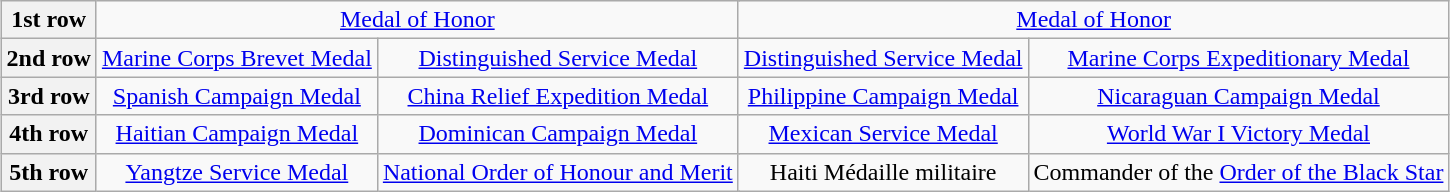<table class="wikitable" style="margin:1em auto; text-align:center;">
<tr>
<th>1st row</th>
<td colspan="6"><a href='#'>Medal of Honor</a></td>
<td colspan="6"><a href='#'>Medal of Honor</a> <br></td>
</tr>
<tr>
<th>2nd row</th>
<td colspan="3"><a href='#'>Marine Corps Brevet Medal</a></td>
<td colspan="3"><a href='#'>Distinguished Service Medal</a> <br></td>
<td colspan="3"><a href='#'>Distinguished Service Medal</a> <br></td>
<td colspan="3"><a href='#'>Marine Corps Expeditionary Medal</a> <br></td>
</tr>
<tr>
<th>3rd row</th>
<td colspan="3"><a href='#'>Spanish Campaign Medal</a></td>
<td colspan="3"><a href='#'>China Relief Expedition Medal</a></td>
<td colspan="3"><a href='#'>Philippine Campaign Medal</a></td>
<td colspan="3"><a href='#'>Nicaraguan Campaign Medal</a></td>
</tr>
<tr>
<th>4th row</th>
<td colspan="3"><a href='#'>Haitian Campaign Medal</a></td>
<td colspan="3"><a href='#'>Dominican Campaign Medal</a></td>
<td colspan="3"><a href='#'>Mexican Service Medal</a></td>
<td colspan="3"><a href='#'>World War I Victory Medal</a> <br></td>
</tr>
<tr>
<th>5th row</th>
<td colspan="3"><a href='#'>Yangtze Service Medal</a></td>
<td colspan="3"><a href='#'>National Order of Honour and Merit</a> <br></td>
<td colspan="3">Haiti Médaille militaire</td>
<td colspan="3">Commander of the <a href='#'>Order of the Black Star</a> <br></td>
</tr>
</table>
